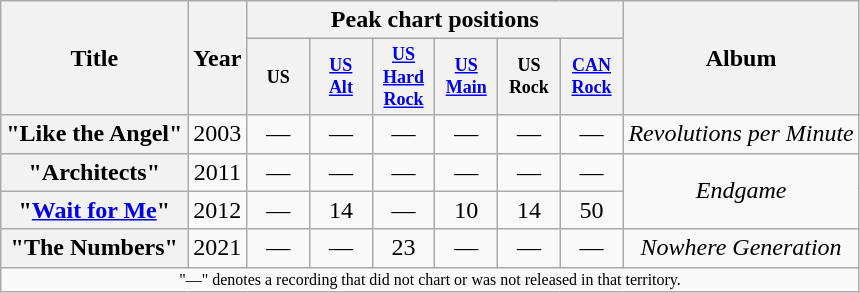<table class="wikitable plainrowheaders" style="text-align:center;">
<tr>
<th scope="col" rowspan="2">Title</th>
<th scope="col" rowspan="2">Year</th>
<th scope="col" colspan="6">Peak chart positions</th>
<th scope="col" rowspan="2">Album</th>
</tr>
<tr>
<th style="width:3em;font-size:75%">US<br></th>
<th style="width:3em;font-size:75%"><a href='#'>US<br>Alt</a><br></th>
<th style="width:3em;font-size:75%"><a href='#'>US<br>Hard<br>Rock</a></th>
<th style="width:3em;font-size:75%"><a href='#'>US<br>Main</a><br></th>
<th style="width:3em;font-size:75%">US<br>Rock<br></th>
<th style="width:3em;font-size:75%"><a href='#'>CAN<br>Rock</a><br></th>
</tr>
<tr>
<th scope="row">"Like the Angel"</th>
<td>2003</td>
<td>—</td>
<td>—</td>
<td>—</td>
<td>—</td>
<td>—</td>
<td>—</td>
<td><em>Revolutions per Minute</em></td>
</tr>
<tr>
<th scope="row">"Architects"</th>
<td>2011</td>
<td>—</td>
<td>—</td>
<td>—</td>
<td>—</td>
<td>—</td>
<td>—</td>
<td rowspan="2"><em>Endgame</em></td>
</tr>
<tr>
<th scope="row">"<a href='#'>Wait for Me</a>"</th>
<td>2012</td>
<td>—</td>
<td>14</td>
<td>—</td>
<td>10</td>
<td>14</td>
<td>50</td>
</tr>
<tr>
<th scope="row">"The Numbers"</th>
<td>2021</td>
<td>—</td>
<td>—</td>
<td>23</td>
<td>—</td>
<td>—</td>
<td>—</td>
<td><em>Nowhere Generation</em></td>
</tr>
<tr>
<td colspan="12" style="text-align:center; font-size:8pt;">"—" denotes a recording that did not chart or was not released in that territory.</td>
</tr>
</table>
